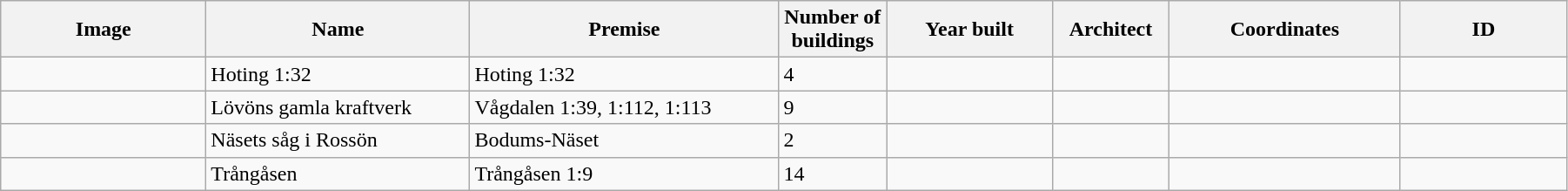<table class="wikitable" width="95%">
<tr>
<th width="150">Image</th>
<th>Name</th>
<th>Premise</th>
<th width="75">Number of<br>buildings</th>
<th width="120">Year built</th>
<th>Architect</th>
<th width="170">Coordinates</th>
<th width="120">ID</th>
</tr>
<tr>
<td></td>
<td>Hoting 1:32</td>
<td>Hoting 1:32</td>
<td>4</td>
<td></td>
<td></td>
<td></td>
<td></td>
</tr>
<tr>
<td></td>
<td>Lövöns gamla kraftverk</td>
<td>Vågdalen 1:39, 1:112, 1:113</td>
<td>9</td>
<td></td>
<td></td>
<td></td>
<td></td>
</tr>
<tr>
<td></td>
<td>Näsets såg i Rossön</td>
<td>Bodums-Näset</td>
<td>2</td>
<td></td>
<td></td>
<td></td>
<td></td>
</tr>
<tr>
<td></td>
<td>Trångåsen</td>
<td>Trångåsen 1:9</td>
<td>14</td>
<td></td>
<td></td>
<td></td>
<td></td>
</tr>
</table>
